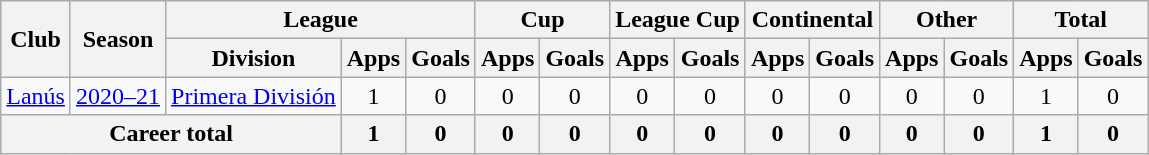<table class="wikitable" style="text-align:center">
<tr>
<th rowspan="2">Club</th>
<th rowspan="2">Season</th>
<th colspan="3">League</th>
<th colspan="2">Cup</th>
<th colspan="2">League Cup</th>
<th colspan="2">Continental</th>
<th colspan="2">Other</th>
<th colspan="2">Total</th>
</tr>
<tr>
<th>Division</th>
<th>Apps</th>
<th>Goals</th>
<th>Apps</th>
<th>Goals</th>
<th>Apps</th>
<th>Goals</th>
<th>Apps</th>
<th>Goals</th>
<th>Apps</th>
<th>Goals</th>
<th>Apps</th>
<th>Goals</th>
</tr>
<tr>
<td rowspan="1"><a href='#'>Lanús</a></td>
<td><a href='#'>2020–21</a></td>
<td rowspan="1"><a href='#'>Primera División</a></td>
<td>1</td>
<td>0</td>
<td>0</td>
<td>0</td>
<td>0</td>
<td>0</td>
<td>0</td>
<td>0</td>
<td>0</td>
<td>0</td>
<td>1</td>
<td>0</td>
</tr>
<tr>
<th colspan="3">Career total</th>
<th>1</th>
<th>0</th>
<th>0</th>
<th>0</th>
<th>0</th>
<th>0</th>
<th>0</th>
<th>0</th>
<th>0</th>
<th>0</th>
<th>1</th>
<th>0</th>
</tr>
</table>
